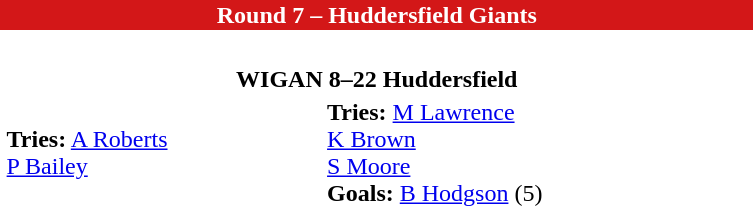<table class="toccolours collapsible collapsed" border="0" align="right" width="40%" style="margin:1em;">
<tr>
<th colspan=2 style="background:#D31718; color:#FFFFFF;">Round 7 – Huddersfield Giants</th>
</tr>
<tr>
<td><br><table border=0 width=100%>
<tr>
<th colspan=2>WIGAN 8–22 Huddersfield</th>
</tr>
<tr>
<td><strong>Tries:</strong> <a href='#'>A Roberts</a><br><a href='#'>P Bailey</a></td>
<td><strong>Tries:</strong> <a href='#'>M Lawrence</a><br><a href='#'>K Brown</a><br><a href='#'>S Moore</a><br><strong>Goals:</strong> <a href='#'>B Hodgson</a> (5)</td>
</tr>
</table>
</td>
</tr>
</table>
